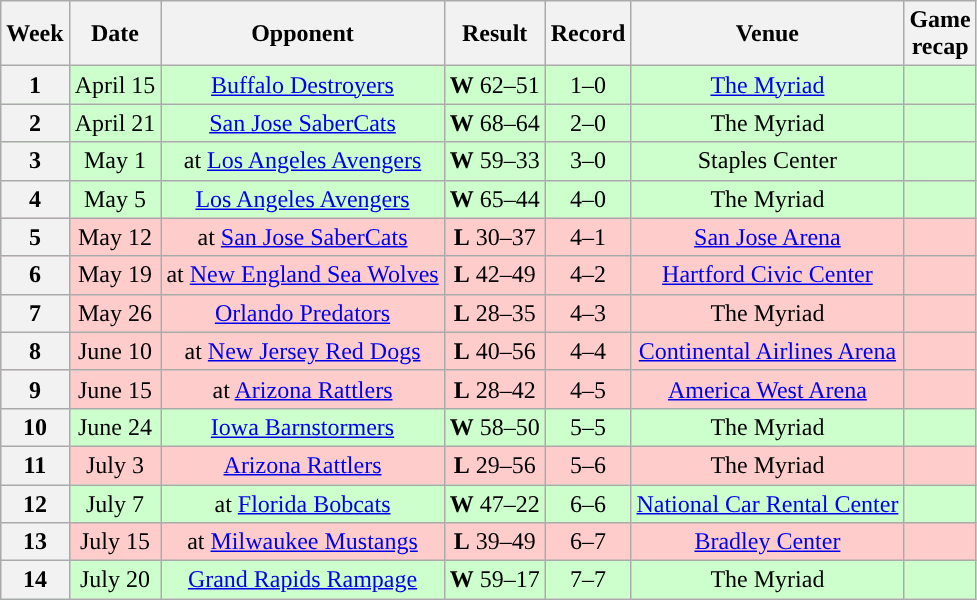<table class="wikitable" style="text-align:center">
<tr>
<th>Week</th>
<th>Date</th>
<th>Opponent</th>
<th>Result</th>
<th>Record</th>
<th>Venue</th>
<th>Game<br>recap</th>
</tr>
<tr style="background:#cfc">
<th>1</th>
<td>April 15</td>
<td><a href='#'>Buffalo Destroyers</a></td>
<td><strong>W</strong> 62–51</td>
<td>1–0</td>
<td><a href='#'>The Myriad</a></td>
<td></td>
</tr>
<tr style="background:#cfc">
<th>2</th>
<td>April 21</td>
<td><a href='#'>San Jose SaberCats</a></td>
<td><strong>W</strong> 68–64</td>
<td>2–0</td>
<td>The Myriad</td>
<td></td>
</tr>
<tr style="background:#cfc">
<th>3</th>
<td>May 1</td>
<td>at <a href='#'>Los Angeles Avengers</a></td>
<td><strong>W</strong> 59–33</td>
<td>3–0</td>
<td>Staples Center</td>
<td></td>
</tr>
<tr style="background:#cfc">
<th>4</th>
<td>May 5</td>
<td><a href='#'>Los Angeles Avengers</a></td>
<td><strong>W</strong> 65–44</td>
<td>4–0</td>
<td>The Myriad</td>
<td></td>
</tr>
<tr style="background:#fcc">
<th>5</th>
<td>May 12</td>
<td>at <a href='#'>San Jose SaberCats</a></td>
<td><strong>L</strong> 30–37</td>
<td>4–1</td>
<td><a href='#'>San Jose Arena</a></td>
<td></td>
</tr>
<tr style="background:#fcc">
<th>6</th>
<td>May 19</td>
<td>at <a href='#'>New England Sea Wolves</a></td>
<td><strong>L</strong> 42–49</td>
<td>4–2</td>
<td><a href='#'>Hartford Civic Center</a></td>
<td></td>
</tr>
<tr style="background:#fcc">
<th>7</th>
<td>May 26</td>
<td><a href='#'>Orlando Predators</a></td>
<td><strong>L</strong> 28–35</td>
<td>4–3</td>
<td>The Myriad</td>
<td></td>
</tr>
<tr style="background:#fcc">
<th>8</th>
<td>June 10</td>
<td>at <a href='#'>New Jersey Red Dogs</a></td>
<td><strong>L</strong> 40–56</td>
<td>4–4</td>
<td><a href='#'>Continental Airlines Arena</a></td>
<td></td>
</tr>
<tr style="background:#fcc">
<th>9</th>
<td>June 15</td>
<td>at <a href='#'>Arizona Rattlers</a></td>
<td><strong>L</strong> 28–42</td>
<td>4–5</td>
<td><a href='#'>America West Arena</a></td>
<td></td>
</tr>
<tr style="background:#cfc">
<th>10</th>
<td>June 24</td>
<td><a href='#'>Iowa Barnstormers</a></td>
<td><strong>W</strong> 58–50</td>
<td>5–5</td>
<td>The Myriad</td>
<td></td>
</tr>
<tr style="background:#fcc">
<th>11</th>
<td>July 3</td>
<td><a href='#'>Arizona Rattlers</a></td>
<td><strong>L</strong> 29–56</td>
<td>5–6</td>
<td>The Myriad</td>
<td></td>
</tr>
<tr style="background:#cfc">
<th>12</th>
<td>July 7</td>
<td>at <a href='#'>Florida Bobcats</a></td>
<td><strong>W</strong> 47–22</td>
<td>6–6</td>
<td><a href='#'>National Car Rental Center</a></td>
<td></td>
</tr>
<tr style="background:#fcc">
<th>13</th>
<td>July 15</td>
<td>at <a href='#'>Milwaukee Mustangs</a></td>
<td><strong>L</strong> 39–49</td>
<td>6–7</td>
<td><a href='#'>Bradley Center</a></td>
<td></td>
</tr>
<tr style="background:#cfc">
<th>14</th>
<td>July 20</td>
<td><a href='#'>Grand Rapids Rampage</a></td>
<td><strong>W</strong> 59–17</td>
<td>7–7</td>
<td>The Myriad</td>
<td></td>
</tr>
</table>
